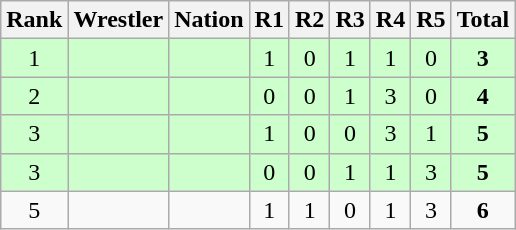<table class="wikitable sortable" style="text-align:center;">
<tr>
<th>Rank</th>
<th>Wrestler</th>
<th>Nation</th>
<th>R1</th>
<th>R2</th>
<th>R3</th>
<th>R4</th>
<th>R5</th>
<th>Total</th>
</tr>
<tr style="background:#cfc;">
<td>1</td>
<td align=left></td>
<td align=left></td>
<td>1</td>
<td>0</td>
<td>1</td>
<td>1</td>
<td>0</td>
<td><strong>3</strong></td>
</tr>
<tr style="background:#cfc;">
<td>2</td>
<td align=left></td>
<td align=left></td>
<td>0</td>
<td>0</td>
<td>1</td>
<td>3</td>
<td>0</td>
<td><strong>4</strong></td>
</tr>
<tr style="background:#cfc;">
<td>3</td>
<td align=left></td>
<td align=left></td>
<td>1</td>
<td>0</td>
<td>0</td>
<td>3</td>
<td>1</td>
<td><strong>5</strong></td>
</tr>
<tr style="background:#cfc;">
<td>3</td>
<td align=left></td>
<td align=left></td>
<td>0</td>
<td>0</td>
<td>1</td>
<td>1</td>
<td>3</td>
<td><strong>5</strong></td>
</tr>
<tr>
<td>5</td>
<td align=left></td>
<td align=left></td>
<td>1</td>
<td>1</td>
<td>0</td>
<td>1</td>
<td>3</td>
<td><strong>6</strong></td>
</tr>
</table>
